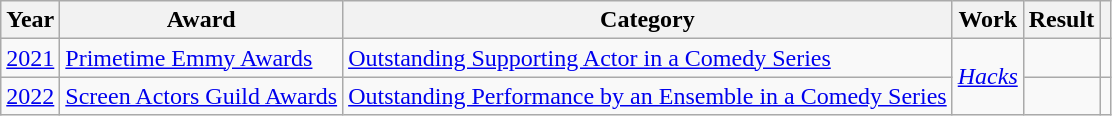<table class=wikitable>
<tr>
<th>Year</th>
<th>Award</th>
<th>Category</th>
<th>Work</th>
<th>Result</th>
<th></th>
</tr>
<tr>
<td style="text-align:center;"><a href='#'>2021</a></td>
<td><a href='#'>Primetime Emmy Awards</a></td>
<td><a href='#'>Outstanding Supporting Actor in a Comedy Series</a></td>
<td rowspan="2"><em><a href='#'>Hacks</a></em></td>
<td></td>
<td></td>
</tr>
<tr>
<td><a href='#'>2022</a></td>
<td><a href='#'>Screen Actors Guild Awards</a></td>
<td><a href='#'>Outstanding Performance by an Ensemble in a Comedy Series</a></td>
<td></td>
<td></td>
</tr>
</table>
